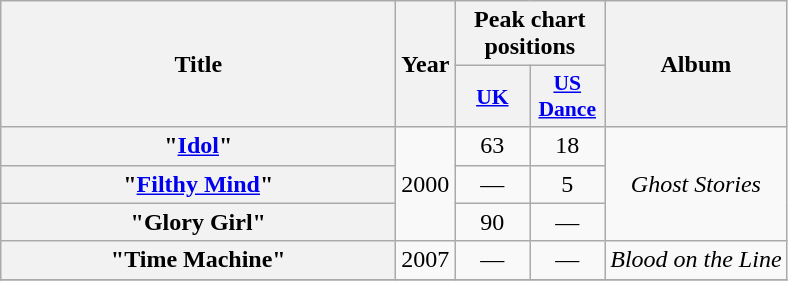<table class="wikitable plainrowheaders" style="text-align:center;">
<tr>
<th scope="col" rowspan="2" style="width:16em;">Title</th>
<th scope="col" rowspan="2">Year</th>
<th scope="col" colspan="2">Peak chart positions</th>
<th scope="col" rowspan="2">Album</th>
</tr>
<tr>
<th scope="col" style="width:3em;font-size:90%;"><a href='#'>UK</a><br></th>
<th scope="col" style="width:3em;font-size:90%;"><a href='#'>US Dance</a><br></th>
</tr>
<tr>
<th scope="row">"<a href='#'>Idol</a>"</th>
<td rowspan="3">2000</td>
<td>63</td>
<td>18</td>
<td rowspan="3"><em>Ghost Stories</em></td>
</tr>
<tr>
<th scope="row">"<a href='#'>Filthy Mind</a>"</th>
<td>—</td>
<td>5</td>
</tr>
<tr>
<th scope="row">"Glory Girl"</th>
<td>90</td>
<td>—</td>
</tr>
<tr>
<th scope="row">"Time Machine"<br></th>
<td>2007</td>
<td>—</td>
<td>—</td>
<td><em>Blood on the Line</em></td>
</tr>
<tr>
</tr>
</table>
